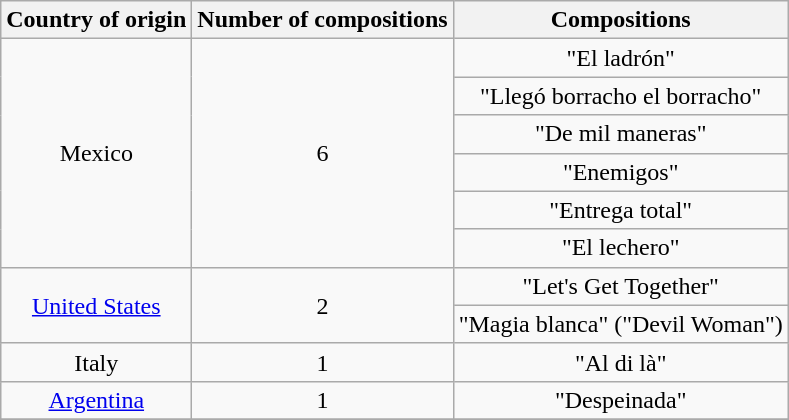<table class="wikitable">
<tr>
<th>Country of origin</th>
<th>Number of compositions</th>
<th>Compositions</th>
</tr>
<tr>
<td align="center" rowspan="6">Mexico</td>
<td align="center" rowspan="6">6</td>
<td align="center">"El ladrón"</td>
</tr>
<tr>
<td align="center">"Llegó borracho el borracho"</td>
</tr>
<tr>
<td align="center">"De mil maneras"</td>
</tr>
<tr>
<td align="center">"Enemigos"</td>
</tr>
<tr>
<td align="center">"Entrega total"</td>
</tr>
<tr>
<td align="center">"El lechero"</td>
</tr>
<tr>
<td align="center" rowspan="2"><a href='#'>United States</a></td>
<td align="center" rowspan="2">2</td>
<td align="center">"Let's Get Together"</td>
</tr>
<tr>
<td align="center">"Magia blanca" ("Devil Woman")</td>
</tr>
<tr>
<td align="center">Italy</td>
<td align="center">1</td>
<td align="center">"Al di là"</td>
</tr>
<tr>
<td align="center"><a href='#'>Argentina</a></td>
<td align="center">1</td>
<td align="center">"Despeinada"</td>
</tr>
<tr>
</tr>
</table>
